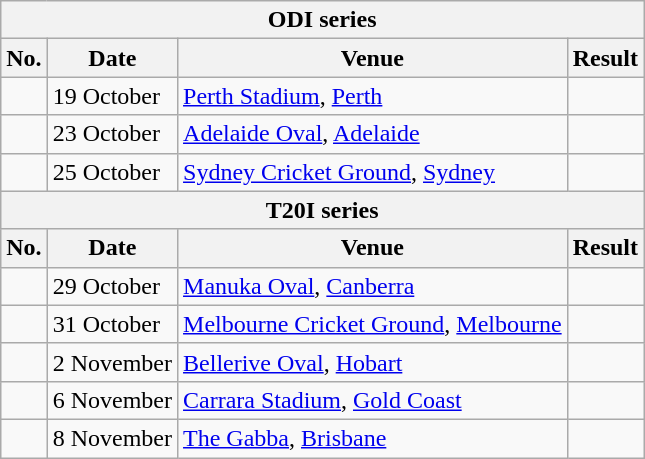<table class="wikitable">
<tr>
<th colspan="4">ODI series</th>
</tr>
<tr>
<th>No.</th>
<th>Date</th>
<th>Venue</th>
<th>Result</th>
</tr>
<tr>
<td></td>
<td>19 October</td>
<td><a href='#'>Perth Stadium</a>, <a href='#'>Perth</a></td>
<td></td>
</tr>
<tr>
<td></td>
<td>23 October</td>
<td><a href='#'>Adelaide Oval</a>, <a href='#'>Adelaide</a></td>
<td></td>
</tr>
<tr>
<td></td>
<td>25 October</td>
<td><a href='#'>Sydney Cricket Ground</a>, <a href='#'>Sydney</a></td>
<td></td>
</tr>
<tr>
<th colspan="4">T20I series</th>
</tr>
<tr>
<th>No.</th>
<th>Date</th>
<th>Venue</th>
<th>Result</th>
</tr>
<tr>
<td></td>
<td>29 October</td>
<td><a href='#'>Manuka Oval</a>, <a href='#'>Canberra</a></td>
<td></td>
</tr>
<tr>
<td></td>
<td>31 October</td>
<td><a href='#'>Melbourne Cricket Ground</a>, <a href='#'>Melbourne</a></td>
<td></td>
</tr>
<tr>
<td></td>
<td>2 November</td>
<td><a href='#'>Bellerive Oval</a>, <a href='#'>Hobart</a></td>
<td></td>
</tr>
<tr>
<td></td>
<td>6 November</td>
<td><a href='#'>Carrara Stadium</a>, <a href='#'>Gold Coast</a></td>
<td></td>
</tr>
<tr>
<td></td>
<td>8 November</td>
<td><a href='#'>The Gabba</a>, <a href='#'>Brisbane</a></td>
<td></td>
</tr>
</table>
